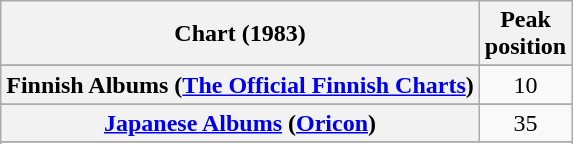<table class="wikitable sortable plainrowheaders" style="text-align:center;">
<tr>
<th scope="col">Chart (1983)</th>
<th scope="col">Peak<br>position</th>
</tr>
<tr>
</tr>
<tr>
</tr>
<tr>
<th scope="row">Finnish Albums (<a href='#'>The Official Finnish Charts</a>)</th>
<td align="center">10</td>
</tr>
<tr>
</tr>
<tr>
<th scope="row"><a href='#'>Japanese Albums</a> (<a href='#'>Oricon</a>)</th>
<td align="center">35</td>
</tr>
<tr>
</tr>
<tr>
</tr>
<tr>
</tr>
<tr>
</tr>
</table>
